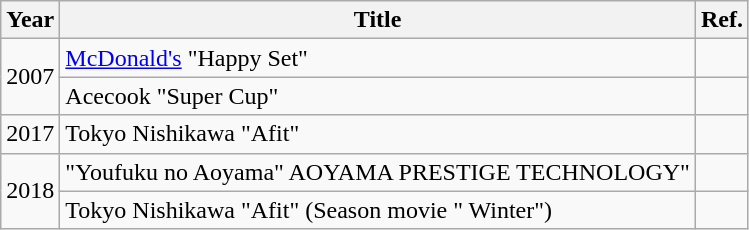<table class="wikitable">
<tr>
<th>Year</th>
<th>Title</th>
<th>Ref.</th>
</tr>
<tr>
<td rowspan="2">2007</td>
<td><a href='#'>McDonald's</a> "Happy Set"</td>
<td></td>
</tr>
<tr>
<td>Acecook "Super Cup"</td>
<td></td>
</tr>
<tr>
<td>2017</td>
<td>Tokyo Nishikawa "Afit"</td>
<td></td>
</tr>
<tr>
<td rowspan="2">2018</td>
<td>"Youfuku no Aoyama" AOYAMA PRESTIGE TECHNOLOGY"</td>
<td></td>
</tr>
<tr>
<td>Tokyo Nishikawa "Afit" (Season movie " Winter")</td>
<td></td>
</tr>
</table>
